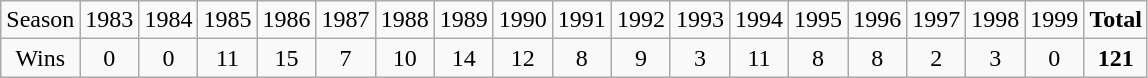<table class="wikitable sortable">
<tr>
<td>Season</td>
<td>1983</td>
<td>1984</td>
<td>1985</td>
<td>1986</td>
<td>1987</td>
<td>1988</td>
<td>1989</td>
<td>1990</td>
<td>1991</td>
<td>1992</td>
<td>1993</td>
<td>1994</td>
<td>1995</td>
<td>1996</td>
<td>1997</td>
<td>1998</td>
<td>1999</td>
<td><strong>Total</strong></td>
</tr>
<tr align=center>
<td>Wins</td>
<td>0</td>
<td>0</td>
<td>11</td>
<td>15</td>
<td>7</td>
<td>10</td>
<td>14</td>
<td>12</td>
<td>8</td>
<td>9</td>
<td>3</td>
<td>11</td>
<td>8</td>
<td>8</td>
<td>2</td>
<td>3</td>
<td>0</td>
<td><strong>121</strong></td>
</tr>
</table>
